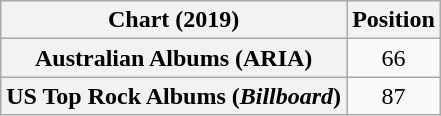<table class="wikitable sortable plainrowheaders" style="text-align:center">
<tr>
<th scope="col">Chart (2019)</th>
<th scope="col">Position</th>
</tr>
<tr>
<th scope="row">Australian Albums (ARIA)</th>
<td>66</td>
</tr>
<tr>
<th scope="row">US Top Rock Albums (<em>Billboard</em>)</th>
<td>87</td>
</tr>
</table>
